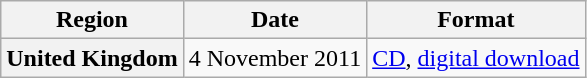<table class="wikitable plainrowheaders">
<tr>
<th scope="col">Region</th>
<th scope="col">Date</th>
<th scope="col">Format</th>
</tr>
<tr>
<th scope="row">United Kingdom</th>
<td>4 November 2011</td>
<td><a href='#'>CD</a>, <a href='#'>digital download</a></td>
</tr>
</table>
